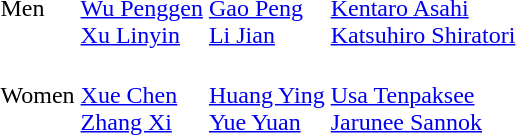<table>
<tr>
<td>Men<br></td>
<td><br><a href='#'>Wu Penggen</a><br><a href='#'>Xu Linyin</a></td>
<td><br><a href='#'>Gao Peng</a><br><a href='#'>Li Jian</a></td>
<td><br><a href='#'>Kentaro Asahi</a><br><a href='#'>Katsuhiro Shiratori</a></td>
</tr>
<tr>
<td>Women<br></td>
<td><br><a href='#'>Xue Chen</a><br><a href='#'>Zhang Xi</a></td>
<td><br><a href='#'>Huang Ying</a><br><a href='#'>Yue Yuan</a></td>
<td><br><a href='#'>Usa Tenpaksee</a><br><a href='#'>Jarunee Sannok</a></td>
</tr>
</table>
